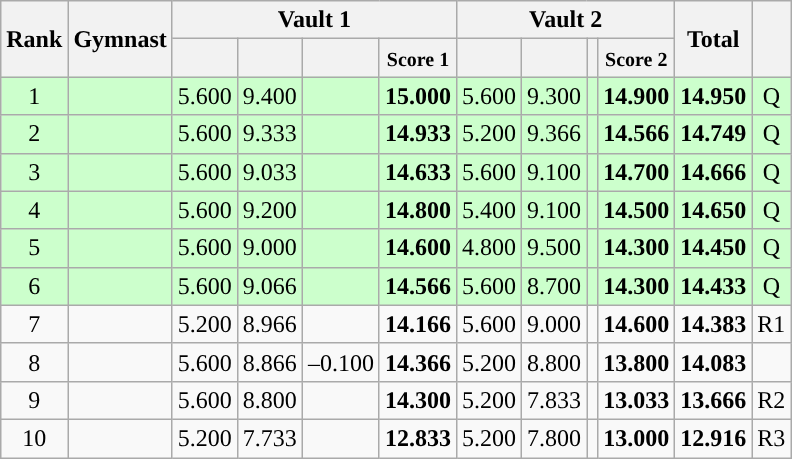<table class="wikitable sortable" style="text-align:center">
<tr>
<th rowspan=2>Rank</th>
<th rowspan=2>Gymnast</th>
<th colspan=4>Vault 1</th>
<th colspan=4>Vault 2</th>
<th rowspan=2>Total</th>
<th rowspan=2><small></small></th>
</tr>
<tr>
<th><small></small></th>
<th><small></small></th>
<th><small></small></th>
<th><small>Score 1</small></th>
<th><small></small></th>
<th><small></small></th>
<th><small></small></th>
<th><small>Score 2</small></th>
</tr>
<tr bgcolor=ccffcc>
<td>1</td>
<td align=left></td>
<td>5.600</td>
<td>9.400</td>
<td></td>
<td><strong>15.000</strong></td>
<td>5.600</td>
<td>9.300</td>
<td></td>
<td><strong>14.900</strong></td>
<td><strong>14.950</strong></td>
<td>Q</td>
</tr>
<tr bgcolor=ccffcc>
<td>2</td>
<td align=left></td>
<td>5.600</td>
<td>9.333</td>
<td></td>
<td><strong>14.933</strong></td>
<td>5.200</td>
<td>9.366</td>
<td></td>
<td><strong>14.566</strong></td>
<td><strong>14.749</strong></td>
<td>Q</td>
</tr>
<tr bgcolor=ccffcc>
<td>3</td>
<td align=left></td>
<td>5.600</td>
<td>9.033</td>
<td></td>
<td><strong>14.633</strong></td>
<td>5.600</td>
<td>9.100</td>
<td></td>
<td><strong>14.700</strong></td>
<td><strong>14.666</strong></td>
<td>Q</td>
</tr>
<tr bgcolor=ccffcc>
<td>4</td>
<td align=left></td>
<td>5.600</td>
<td>9.200</td>
<td></td>
<td><strong>14.800</strong></td>
<td>5.400</td>
<td>9.100</td>
<td></td>
<td><strong>14.500</strong></td>
<td><strong>14.650</strong></td>
<td>Q</td>
</tr>
<tr bgcolor=ccffcc>
<td>5</td>
<td align=left></td>
<td>5.600</td>
<td>9.000</td>
<td></td>
<td><strong>14.600</strong></td>
<td>4.800</td>
<td>9.500</td>
<td></td>
<td><strong>14.300</strong></td>
<td><strong>14.450</strong></td>
<td>Q</td>
</tr>
<tr bgcolor=ccffcc>
<td>6</td>
<td align=left></td>
<td>5.600</td>
<td>9.066</td>
<td></td>
<td><strong>14.566</strong></td>
<td>5.600</td>
<td>8.700</td>
<td></td>
<td><strong>14.300</strong></td>
<td><strong>14.433</strong></td>
<td>Q</td>
</tr>
<tr>
<td>7</td>
<td align=left></td>
<td>5.200</td>
<td>8.966</td>
<td></td>
<td><strong>14.166</strong></td>
<td>5.600</td>
<td>9.000</td>
<td></td>
<td><strong>14.600</strong></td>
<td><strong>14.383</strong></td>
<td>R1</td>
</tr>
<tr>
<td>8</td>
<td align=left></td>
<td>5.600</td>
<td>8.866</td>
<td>–0.100</td>
<td><strong>14.366</strong></td>
<td>5.200</td>
<td>8.800</td>
<td></td>
<td><strong>13.800</strong></td>
<td><strong>14.083</strong></td>
<td></td>
</tr>
<tr>
<td>9</td>
<td align=left></td>
<td>5.600</td>
<td>8.800</td>
<td></td>
<td><strong>14.300</strong></td>
<td>5.200</td>
<td>7.833</td>
<td></td>
<td><strong>13.033</strong></td>
<td><strong>13.666</strong></td>
<td>R2</td>
</tr>
<tr>
<td>10</td>
<td align=left></td>
<td>5.200</td>
<td>7.733</td>
<td></td>
<td><strong>12.833</strong></td>
<td>5.200</td>
<td>7.800</td>
<td></td>
<td><strong>13.000</strong></td>
<td><strong>12.916</strong></td>
<td>R3</td>
</tr>
</table>
